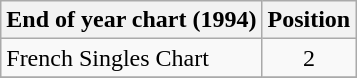<table class="wikitable sortable">
<tr>
<th align="left">End of year chart (1994)</th>
<th align="center">Position</th>
</tr>
<tr>
<td align="left">French Singles Chart</td>
<td align="center">2</td>
</tr>
<tr>
</tr>
</table>
